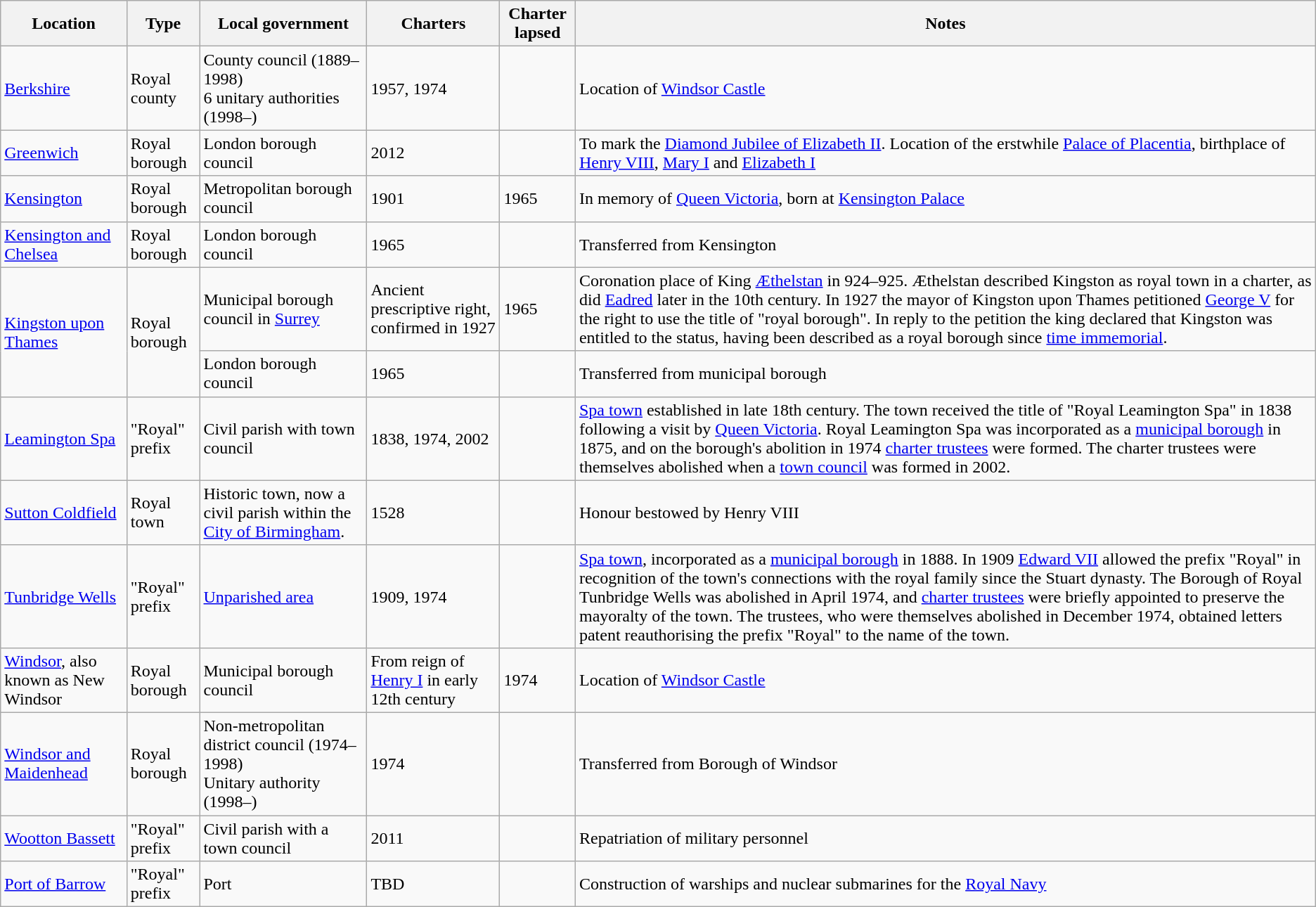<table class="wikitable sortable">
<tr>
<th>Location</th>
<th>Type</th>
<th>Local government</th>
<th>Charters</th>
<th>Charter lapsed</th>
<th>Notes</th>
</tr>
<tr>
<td><a href='#'>Berkshire</a></td>
<td>Royal county</td>
<td>County council (1889–1998)<br>6 unitary authorities (1998–)</td>
<td>1957, 1974</td>
<td></td>
<td>Location of <a href='#'>Windsor Castle</a></td>
</tr>
<tr>
<td><a href='#'>Greenwich</a></td>
<td>Royal borough</td>
<td>London borough council</td>
<td>2012</td>
<td></td>
<td>To mark the <a href='#'>Diamond Jubilee of Elizabeth II</a>. Location of the erstwhile <a href='#'>Palace of Placentia</a>, birthplace of <a href='#'>Henry VIII</a>, <a href='#'>Mary I</a> and <a href='#'>Elizabeth I</a></td>
</tr>
<tr>
<td><a href='#'>Kensington</a></td>
<td>Royal borough</td>
<td>Metropolitan borough council</td>
<td>1901</td>
<td>1965</td>
<td>In memory of <a href='#'>Queen Victoria</a>, born at <a href='#'>Kensington Palace</a></td>
</tr>
<tr>
<td><a href='#'>Kensington and Chelsea</a></td>
<td>Royal borough</td>
<td>London borough council</td>
<td>1965</td>
<td></td>
<td>Transferred from Kensington</td>
</tr>
<tr>
<td rowspan="2"><a href='#'>Kingston upon Thames</a></td>
<td rowspan="2">Royal borough</td>
<td>Municipal borough council in <a href='#'>Surrey</a></td>
<td>Ancient prescriptive right, confirmed in 1927</td>
<td>1965</td>
<td>Coronation place of King <a href='#'>Æthelstan</a> in 924–925. Æthelstan described Kingston as royal town in a charter, as did <a href='#'>Eadred</a> later in the 10th century. In 1927 the mayor of Kingston upon Thames petitioned <a href='#'>George V</a> for the right to use the title of "royal borough". In reply to the petition the king declared that Kingston was entitled to the status, having been described as a royal borough since <a href='#'>time immemorial</a>.</td>
</tr>
<tr>
<td>London borough council</td>
<td>1965</td>
<td></td>
<td>Transferred from municipal borough</td>
</tr>
<tr>
<td><a href='#'>Leamington Spa</a></td>
<td>"Royal" prefix</td>
<td>Civil parish with town council</td>
<td>1838, 1974, 2002</td>
<td></td>
<td><a href='#'>Spa town</a> established in late 18th century. The town received the title of "Royal Leamington Spa" in 1838 following a visit by <a href='#'>Queen Victoria</a>. Royal Leamington Spa was incorporated as a <a href='#'>municipal borough</a> in 1875, and on the borough's abolition in 1974 <a href='#'>charter trustees</a> were formed. The charter trustees were themselves abolished when a <a href='#'>town council</a> was formed in 2002.</td>
</tr>
<tr>
<td><a href='#'>Sutton Coldfield</a></td>
<td>Royal town</td>
<td>Historic town, now a civil parish within the <a href='#'>City of Birmingham</a>.</td>
<td>1528</td>
<td></td>
<td>Honour bestowed by Henry VIII</td>
</tr>
<tr>
<td><a href='#'>Tunbridge Wells</a></td>
<td>"Royal" prefix</td>
<td><a href='#'>Unparished area</a></td>
<td>1909, 1974</td>
<td></td>
<td><a href='#'>Spa town</a>, incorporated as a <a href='#'>municipal borough</a> in 1888. In 1909 <a href='#'>Edward VII</a> allowed the prefix "Royal" in recognition of the town's connections with the royal family since the Stuart dynasty. The Borough of Royal Tunbridge Wells was abolished in April 1974, and <a href='#'>charter trustees</a> were briefly appointed to preserve the mayoralty of the town. The trustees, who were themselves abolished in December 1974, obtained letters patent reauthorising the prefix "Royal" to the name of the town.</td>
</tr>
<tr>
<td><a href='#'>Windsor</a>, also known as New Windsor</td>
<td>Royal borough</td>
<td>Municipal borough council</td>
<td>From reign of <a href='#'>Henry I</a> in early 12th century</td>
<td>1974</td>
<td>Location of <a href='#'>Windsor Castle</a></td>
</tr>
<tr>
<td><a href='#'>Windsor and Maidenhead</a></td>
<td>Royal borough</td>
<td>Non-metropolitan district council (1974–1998)<br>Unitary authority (1998–)</td>
<td>1974</td>
<td></td>
<td>Transferred from Borough of Windsor</td>
</tr>
<tr>
<td><a href='#'>Wootton Bassett</a></td>
<td>"Royal" prefix</td>
<td>Civil parish with a town council</td>
<td>2011</td>
<td></td>
<td>Repatriation of military personnel</td>
</tr>
<tr>
<td><a href='#'>Port of Barrow</a></td>
<td>"Royal" prefix</td>
<td>Port</td>
<td>TBD</td>
<td></td>
<td>Construction of warships and nuclear submarines for the <a href='#'>Royal Navy</a></td>
</tr>
</table>
